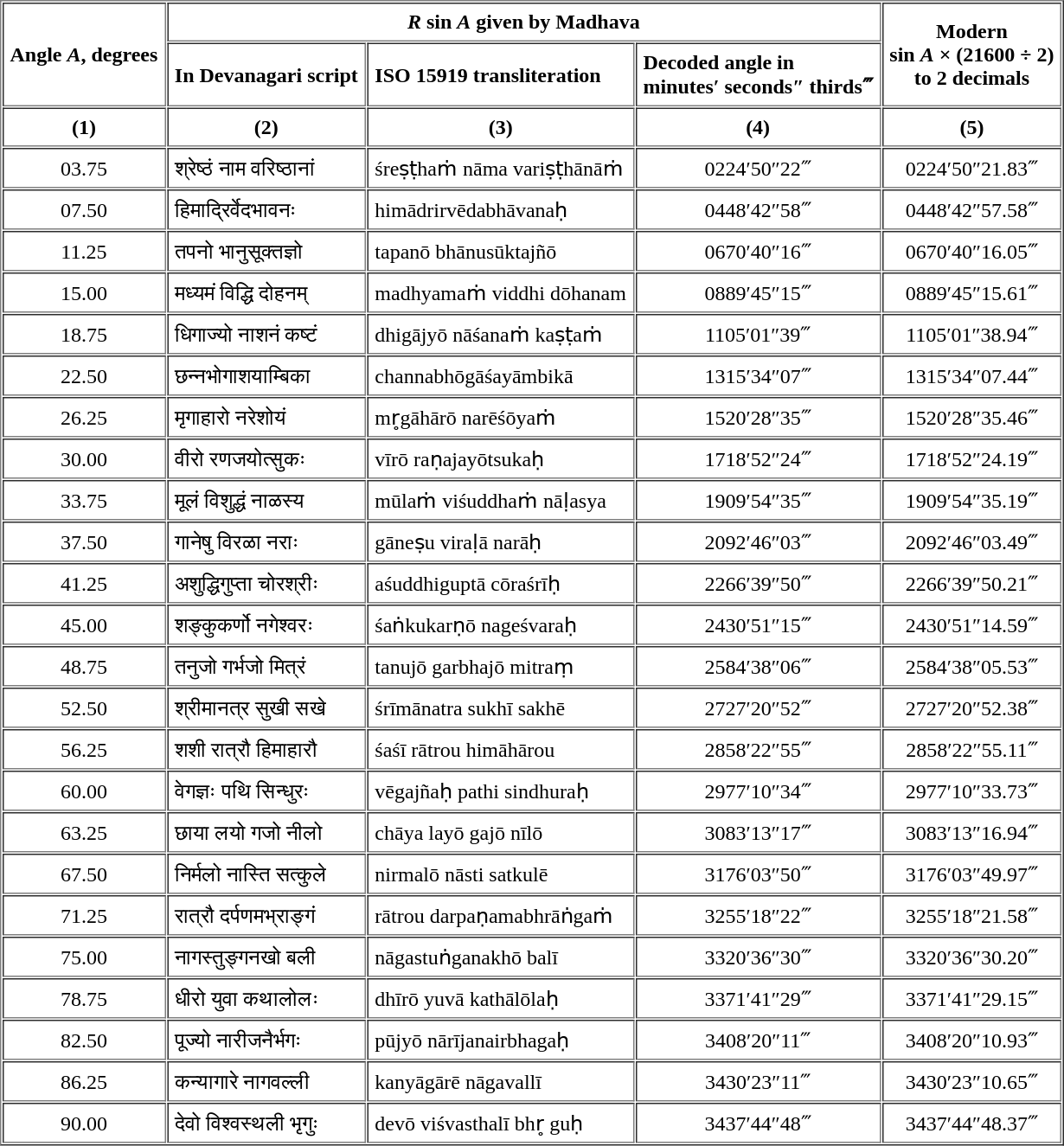<table margin="1em auto" align="center" border="1" cellpadding="5" cellspacing="1">
<tr>
<th rowspan="2">Angle <em>A</em>, degrees</th>
<th colspan="3"><em>R</em> sin <em>A</em> given by Madhava</th>
<th rowspan="2">Modern <br> sin <em>A</em> × (21600 ÷ 2) <br> to 2 decimals</th>
</tr>
<tr>
<td><strong>In Devanagari script</strong></td>
<td><strong>ISO 15919 transliteration</strong></td>
<td><strong>Decoded angle in</strong><br><strong>minutes′ seconds″ thirds‴</strong></td>
</tr>
<tr>
<td style="text-align:center;"><strong>(1)</strong></td>
<td style="text-align:center;"><strong>(2)</strong></td>
<td style="text-align:center;"><strong>(3)</strong></td>
<td style="text-align:center;"><strong>(4)</strong></td>
<td style="text-align:center;"><strong>(5)</strong></td>
</tr>
<tr>
<td style="text-align:center;">03.75</td>
<td>श्रेष्ठं नाम वरिष्ठानां</td>
<td>śreṣṭhaṁ nāma variṣṭhānāṁ</td>
<td style="text-align:center;">0224′50″22‴</td>
<td style="text-align:center;">0224′50″21.83‴</td>
</tr>
<tr>
<td style="text-align:center;">07.50</td>
<td>हिमाद्रिर्वेदभावनः</td>
<td>himādrirvēdabhāvanaḥ</td>
<td style="text-align:center;">0448′42″58‴</td>
<td style="text-align:center;">0448′42″57.58‴</td>
</tr>
<tr>
<td style="text-align:center;">11.25</td>
<td>तपनो भानुसूक्तज्ञो</td>
<td>tapanō bhānusūktajñō</td>
<td style="text-align:center;">0670′40″16‴</td>
<td style="text-align:center;">0670′40″16.05‴</td>
</tr>
<tr>
<td style="text-align:center;">15.00</td>
<td>मध्यमं विद्धि दोहनम्</td>
<td>madhyamaṁ viddhi dōhanam</td>
<td style="text-align:center;">0889′45″15‴</td>
<td style="text-align:center;">0889′45″15.61‴</td>
</tr>
<tr>
<td style="text-align:center;">18.75</td>
<td>धिगाज्यो नाशनं कष्टं</td>
<td>dhigājyō nāśanaṁ kaṣṭaṁ</td>
<td style="text-align:center;">1105′01″39‴</td>
<td style="text-align:center;">1105′01″38.94‴</td>
</tr>
<tr>
<td style="text-align:center;">22.50</td>
<td>छन्नभोगाशयाम्बिका</td>
<td>channabhōgāśayāmbikā</td>
<td style="text-align:center;">1315′34″07‴</td>
<td style="text-align:center;">1315′34″07.44‴</td>
</tr>
<tr>
<td style="text-align:center;">26.25</td>
<td>मृगाहारो नरेशोयं</td>
<td>mr̥gāhārō narēśōyaṁ</td>
<td style="text-align:center;">1520′28″35‴</td>
<td style="text-align:center;">1520′28″35.46‴</td>
</tr>
<tr>
<td style="text-align:center;">30.00</td>
<td>वीरो रणजयोत्सुकः</td>
<td>vīrō raṇajayōtsukaḥ</td>
<td style="text-align:center;">1718′52″24‴</td>
<td style="text-align:center;">1718′52″24.19‴</td>
</tr>
<tr>
<td style="text-align:center;">33.75</td>
<td>मूलं विशुद्धं नाळस्य</td>
<td>mūlaṁ viśuddhaṁ nāḷasya</td>
<td style="text-align:center;">1909′54″35‴</td>
<td style="text-align:center;">1909′54″35.19‴</td>
</tr>
<tr>
<td style="text-align:center;">37.50</td>
<td>गानेषु विरळा नराः</td>
<td>gāneṣu viraḷā narāḥ</td>
<td style="text-align:center;">2092′46″03‴</td>
<td style="text-align:center;">2092′46″03.49‴</td>
</tr>
<tr>
<td style="text-align:center;">41.25</td>
<td>अशुद्धिगुप्ता चोरश्रीः</td>
<td>aśuddhiguptā cōraśrīḥ</td>
<td style="text-align:center;">2266′39″50‴</td>
<td style="text-align:center;">2266′39″50.21‴</td>
</tr>
<tr>
<td style="text-align:center;">45.00</td>
<td>शङ्कुकर्णो नगेश्वरः</td>
<td>śaṅkukarṇō nageśvaraḥ</td>
<td style="text-align:center;">2430′51″15‴</td>
<td style="text-align:center;">2430′51″14.59‴</td>
</tr>
<tr>
<td style="text-align:center;">48.75</td>
<td>तनुजो गर्भजो मित्रं</td>
<td>tanujō garbhajō mitraṃ</td>
<td style="text-align:center;">2584′38″06‴</td>
<td style="text-align:center;">2584′38″05.53‴</td>
</tr>
<tr>
<td style="text-align:center;">52.50</td>
<td>श्रीमानत्र सुखी सखे</td>
<td>śrīmānatra sukhī sakhē</td>
<td style="text-align:center;">2727′20″52‴</td>
<td style="text-align:center;">2727′20″52.38‴</td>
</tr>
<tr>
<td style="text-align:center;">56.25</td>
<td>शशी रात्रौ हिमाहारौ</td>
<td>śaśī rātrou himāhārou</td>
<td style="text-align:center;">2858′22″55‴</td>
<td style="text-align:center;">2858′22″55.11‴</td>
</tr>
<tr>
<td style="text-align:center;">60.00</td>
<td>वेगज्ञः पथि सिन्धुरः</td>
<td>vēgajñaḥ pathi sindhuraḥ</td>
<td style="text-align:center;">2977′10″34‴</td>
<td style="text-align:center;">2977′10″33.73‴</td>
</tr>
<tr>
<td style="text-align:center;">63.25</td>
<td>छाया लयो गजो नीलो</td>
<td>chāya layō gajō nīlō</td>
<td style="text-align:center;">3083′13″17‴</td>
<td style="text-align:center;">3083′13″16.94‴</td>
</tr>
<tr>
<td style="text-align:center;">67.50</td>
<td>निर्मलो नास्ति सत्कुले</td>
<td>nirmalō nāsti satkulē</td>
<td style="text-align:center;">3176′03″50‴</td>
<td style="text-align:center;">3176′03″49.97‴</td>
</tr>
<tr>
<td style="text-align:center;">71.25</td>
<td>रात्रौ दर्पणमभ्राङ्गं</td>
<td>rātrou darpaṇamabhrāṅgaṁ</td>
<td style="text-align:center;">3255′18″22‴</td>
<td style="text-align:center;">3255′18″21.58‴</td>
</tr>
<tr>
<td style="text-align:center;">75.00</td>
<td>नागस्तुङ्गनखो बली</td>
<td>nāgastuṅganakhō balī</td>
<td style="text-align:center;">3320′36″30‴</td>
<td style="text-align:center;">3320′36″30.20‴</td>
</tr>
<tr>
<td style="text-align:center;">78.75</td>
<td>धीरो युवा कथालोलः</td>
<td>dhīrō yuvā kathālōlaḥ</td>
<td style="text-align:center;">3371′41″29‴</td>
<td style="text-align:center;">3371′41″29.15‴</td>
</tr>
<tr>
<td style="text-align:center;">82.50</td>
<td>पूज्यो नारीजनैर्भगः</td>
<td>pūjyō nārījanairbhagaḥ</td>
<td style="text-align:center;">3408′20″11‴</td>
<td style="text-align:center;">3408′20″10.93‴</td>
</tr>
<tr>
<td style="text-align:center;">86.25</td>
<td>कन्यागारे नागवल्ली</td>
<td>kanyāgārē nāgavallī</td>
<td style="text-align:center;">3430′23″11‴</td>
<td style="text-align:center;">3430′23″10.65‴</td>
</tr>
<tr>
<td style="text-align:center;">90.00</td>
<td>देवो विश्वस्थली भृगुः</td>
<td>devō viśvasthalī bhr̥ guḥ</td>
<td style="text-align:center;">3437′44″48‴</td>
<td style="text-align:center;">3437′44″48.37‴</td>
</tr>
</table>
